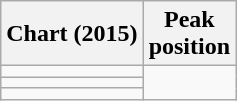<table class="wikitable sortable">
<tr>
<th>Chart (2015)</th>
<th>Peak<br>position</th>
</tr>
<tr>
<td></td>
</tr>
<tr>
<td></td>
</tr>
<tr>
<td></td>
</tr>
</table>
